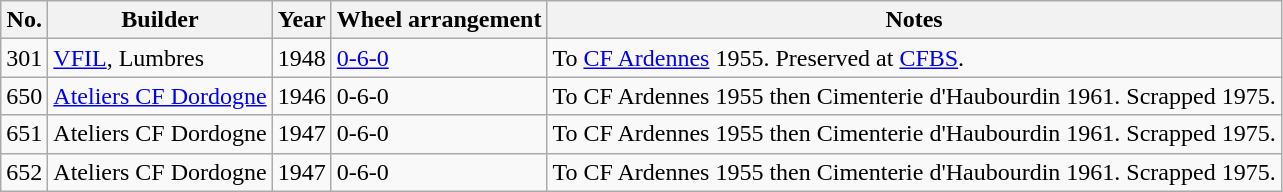<table class="wikitable">
<tr>
<th>No.</th>
<th>Builder</th>
<th>Year</th>
<th>Wheel arrangement</th>
<th>Notes</th>
</tr>
<tr>
<td>301</td>
<td><a href='#'>VFIL</a>, Lumbres</td>
<td>1948</td>
<td><a href='#'>0-6-0</a></td>
<td>To <a href='#'>CF Ardennes</a> 1955. Preserved at <a href='#'>CFBS</a>.</td>
</tr>
<tr>
<td>650</td>
<td><a href='#'>Ateliers CF Dordogne</a></td>
<td>1946</td>
<td>0-6-0</td>
<td>To CF Ardennes 1955 then Cimenterie d'Haubourdin 1961. Scrapped 1975.</td>
</tr>
<tr>
<td>651</td>
<td>Ateliers CF Dordogne</td>
<td>1947</td>
<td>0-6-0</td>
<td>To CF Ardennes 1955 then Cimenterie d'Haubourdin 1961. Scrapped 1975.</td>
</tr>
<tr>
<td>652</td>
<td>Ateliers CF Dordogne</td>
<td>1947</td>
<td>0-6-0</td>
<td>To CF Ardennes 1955 then Cimenterie d'Haubourdin 1961. Scrapped 1975.</td>
</tr>
</table>
